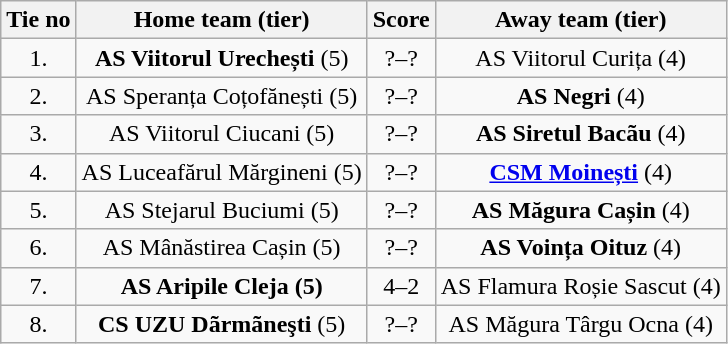<table class="wikitable" style="text-align: center">
<tr>
<th>Tie no</th>
<th>Home team (tier)</th>
<th>Score</th>
<th>Away team (tier)</th>
</tr>
<tr>
<td>1.</td>
<td><strong>AS Viitorul Urechești</strong> (5)</td>
<td>?–?</td>
<td>AS Viitorul Curița (4)</td>
</tr>
<tr>
<td>2.</td>
<td>AS Speranța Coțofănești (5)</td>
<td>?–?</td>
<td><strong>AS Negri</strong> (4)</td>
</tr>
<tr>
<td>3.</td>
<td>AS Viitorul Ciucani (5)</td>
<td>?–?</td>
<td><strong>AS Siretul Bacãu</strong> (4)</td>
</tr>
<tr>
<td>4.</td>
<td>AS Luceafărul Mărgineni (5)</td>
<td>?–?</td>
<td><strong><a href='#'>CSM Moinești</a></strong> (4)</td>
</tr>
<tr>
<td>5.</td>
<td>AS Stejarul Buciumi (5)</td>
<td>?–?</td>
<td><strong>AS Măgura Cașin</strong> (4)</td>
</tr>
<tr>
<td>6.</td>
<td>AS Mânăstirea Cașin (5)</td>
<td>?–?</td>
<td><strong>AS Voința Oituz</strong> (4)</td>
</tr>
<tr>
<td>7.</td>
<td><strong>AS Aripile Cleja (5)</strong></td>
<td>4–2</td>
<td>AS Flamura Roșie Sascut (4)</td>
</tr>
<tr>
<td>8.</td>
<td><strong>CS UZU Dãrmãneşti</strong> (5)</td>
<td>?–?</td>
<td>AS Măgura Târgu Ocna (4)</td>
</tr>
</table>
